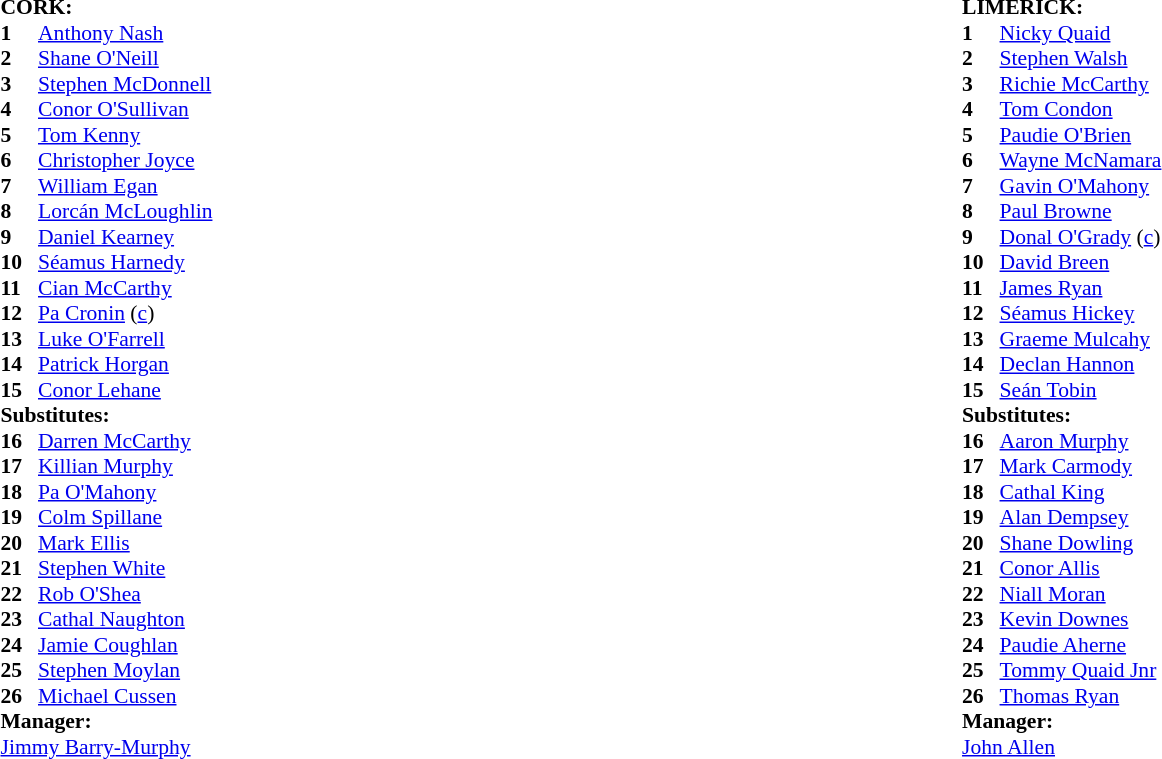<table width="75%">
<tr>
<td valign="top" width="50%"><br><table style="font-size: 90%" cellspacing="0" cellpadding="0">
<tr>
<td colspan="4"><strong>CORK:</strong></td>
</tr>
<tr>
<th width=25></th>
</tr>
<tr>
<td><strong>1</strong></td>
<td><a href='#'>Anthony Nash</a></td>
</tr>
<tr>
<td><strong>2</strong></td>
<td><a href='#'>Shane O'Neill</a></td>
</tr>
<tr>
<td><strong>3</strong></td>
<td><a href='#'>Stephen McDonnell</a></td>
</tr>
<tr>
<td><strong>4</strong></td>
<td><a href='#'>Conor O'Sullivan</a></td>
</tr>
<tr>
<td><strong>5</strong></td>
<td><a href='#'>Tom Kenny</a></td>
</tr>
<tr>
<td><strong>6</strong></td>
<td><a href='#'>Christopher Joyce</a></td>
</tr>
<tr>
<td><strong>7</strong></td>
<td><a href='#'>William Egan</a></td>
</tr>
<tr>
<td><strong>8</strong></td>
<td><a href='#'>Lorcán McLoughlin</a></td>
</tr>
<tr>
<td><strong>9</strong></td>
<td><a href='#'>Daniel Kearney</a></td>
</tr>
<tr>
<td><strong>10</strong></td>
<td><a href='#'>Séamus Harnedy</a></td>
</tr>
<tr>
<td><strong>11</strong></td>
<td><a href='#'>Cian McCarthy</a></td>
</tr>
<tr>
<td><strong>12</strong></td>
<td><a href='#'>Pa Cronin</a> (<a href='#'>c</a>)</td>
</tr>
<tr>
<td><strong>13</strong></td>
<td><a href='#'>Luke O'Farrell</a></td>
</tr>
<tr>
<td><strong>14</strong></td>
<td><a href='#'>Patrick Horgan</a></td>
</tr>
<tr>
<td><strong>15</strong></td>
<td><a href='#'>Conor Lehane</a></td>
</tr>
<tr>
<td colspan=3><strong>Substitutes:</strong></td>
</tr>
<tr>
<td><strong>16</strong></td>
<td><a href='#'>Darren McCarthy</a></td>
</tr>
<tr>
<td><strong>17</strong></td>
<td><a href='#'>Killian Murphy</a></td>
</tr>
<tr>
<td><strong>18</strong></td>
<td><a href='#'>Pa O'Mahony</a></td>
</tr>
<tr>
<td><strong>19</strong></td>
<td><a href='#'>Colm Spillane</a></td>
</tr>
<tr>
<td><strong>20</strong></td>
<td><a href='#'>Mark Ellis</a></td>
</tr>
<tr>
<td><strong>21</strong></td>
<td><a href='#'>Stephen White</a></td>
</tr>
<tr>
<td><strong>22</strong></td>
<td><a href='#'>Rob O'Shea</a></td>
</tr>
<tr>
<td><strong>23</strong></td>
<td><a href='#'>Cathal Naughton</a></td>
</tr>
<tr>
<td><strong>24</strong></td>
<td><a href='#'>Jamie Coughlan</a></td>
</tr>
<tr>
<td><strong>25</strong></td>
<td><a href='#'>Stephen Moylan</a></td>
</tr>
<tr>
<td><strong>26</strong></td>
<td><a href='#'>Michael Cussen</a></td>
</tr>
<tr>
<td colspan=3><strong>Manager:</strong></td>
</tr>
<tr>
<td colspan=4><a href='#'>Jimmy Barry-Murphy</a></td>
</tr>
</table>
</td>
<td valign="top" width="50%"><br><table style="font-size: 90%" cellspacing="0" cellpadding="0" align=center>
<tr>
<td colspan="4"><strong>LIMERICK:</strong></td>
</tr>
<tr>
<th width=25></th>
</tr>
<tr>
<td><strong>1</strong></td>
<td><a href='#'>Nicky Quaid</a></td>
</tr>
<tr>
<td><strong>2</strong></td>
<td><a href='#'>Stephen Walsh</a></td>
</tr>
<tr>
<td><strong>3</strong></td>
<td><a href='#'>Richie McCarthy</a></td>
</tr>
<tr>
<td><strong>4</strong></td>
<td><a href='#'>Tom Condon</a></td>
</tr>
<tr>
<td><strong>5</strong></td>
<td><a href='#'>Paudie O'Brien</a></td>
</tr>
<tr>
<td><strong>6</strong></td>
<td><a href='#'>Wayne McNamara</a></td>
</tr>
<tr>
<td><strong>7</strong></td>
<td><a href='#'>Gavin O'Mahony</a></td>
</tr>
<tr>
<td><strong>8</strong></td>
<td><a href='#'>Paul Browne</a></td>
</tr>
<tr>
<td><strong>9</strong></td>
<td><a href='#'>Donal O'Grady</a> (<a href='#'>c</a>)</td>
</tr>
<tr>
<td><strong>10</strong></td>
<td><a href='#'>David Breen</a></td>
</tr>
<tr>
<td><strong>11</strong></td>
<td><a href='#'>James Ryan</a></td>
</tr>
<tr>
<td><strong>12</strong></td>
<td><a href='#'>Séamus Hickey</a></td>
</tr>
<tr>
<td><strong>13</strong></td>
<td><a href='#'>Graeme Mulcahy</a></td>
</tr>
<tr>
<td><strong>14</strong></td>
<td><a href='#'>Declan Hannon</a></td>
</tr>
<tr>
<td><strong>15</strong></td>
<td><a href='#'>Seán Tobin</a></td>
</tr>
<tr>
<td colspan=3><strong>Substitutes:</strong></td>
</tr>
<tr>
<td><strong>16</strong></td>
<td><a href='#'>Aaron Murphy</a></td>
</tr>
<tr>
<td><strong>17</strong></td>
<td><a href='#'>Mark Carmody</a></td>
</tr>
<tr>
<td><strong>18</strong></td>
<td><a href='#'>Cathal King</a></td>
</tr>
<tr>
<td><strong>19</strong></td>
<td><a href='#'>Alan Dempsey</a></td>
</tr>
<tr>
<td><strong>20</strong></td>
<td><a href='#'>Shane Dowling</a></td>
</tr>
<tr>
<td><strong>21</strong></td>
<td><a href='#'>Conor Allis</a></td>
</tr>
<tr>
<td><strong>22</strong></td>
<td><a href='#'>Niall Moran</a></td>
</tr>
<tr>
<td><strong>23</strong></td>
<td><a href='#'>Kevin Downes</a></td>
</tr>
<tr>
<td><strong>24</strong></td>
<td><a href='#'>Paudie Aherne</a></td>
</tr>
<tr>
<td><strong>25</strong></td>
<td><a href='#'>Tommy Quaid Jnr</a></td>
</tr>
<tr>
<td><strong>26</strong></td>
<td><a href='#'>Thomas Ryan</a></td>
</tr>
<tr>
<td colspan=3><strong>Manager:</strong></td>
</tr>
<tr>
<td colspan=4><a href='#'>John Allen</a></td>
</tr>
</table>
</td>
</tr>
</table>
